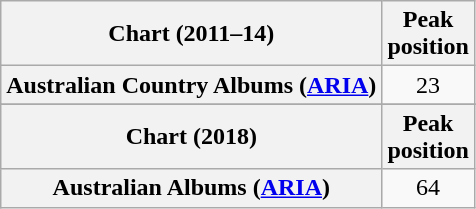<table class="wikitable sortable plainrowheaders" style="text-align:center">
<tr>
<th>Chart (2011–14)</th>
<th>Peak<br>position</th>
</tr>
<tr>
<th scope="row">Australian Country Albums (<a href='#'>ARIA</a>)</th>
<td>23</td>
</tr>
<tr>
</tr>
<tr>
</tr>
<tr>
</tr>
<tr>
</tr>
<tr>
<th>Chart (2018)</th>
<th>Peak<br>position</th>
</tr>
<tr>
<th scope="row">Australian Albums (<a href='#'>ARIA</a>)</th>
<td>64</td>
</tr>
</table>
